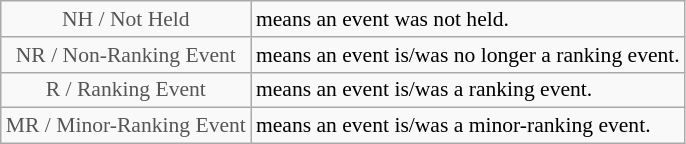<table class="wikitable" style="font-size:90%">
<tr>
<td style="text-align:center; color:#555555;" colspan="4">NH / Not Held</td>
<td>means an event was not held.</td>
</tr>
<tr>
<td style="text-align:center; color:#555555;" colspan="4">NR / Non-Ranking Event</td>
<td>means an event is/was no longer a ranking event.</td>
</tr>
<tr>
<td style="text-align:center; color:#555555;" colspan="4">R / Ranking Event</td>
<td>means an event is/was a ranking event.</td>
</tr>
<tr>
<td style="text-align:center; color:#555555;" colspan="4">MR / Minor-Ranking Event</td>
<td>means an event is/was a minor-ranking event.</td>
</tr>
</table>
